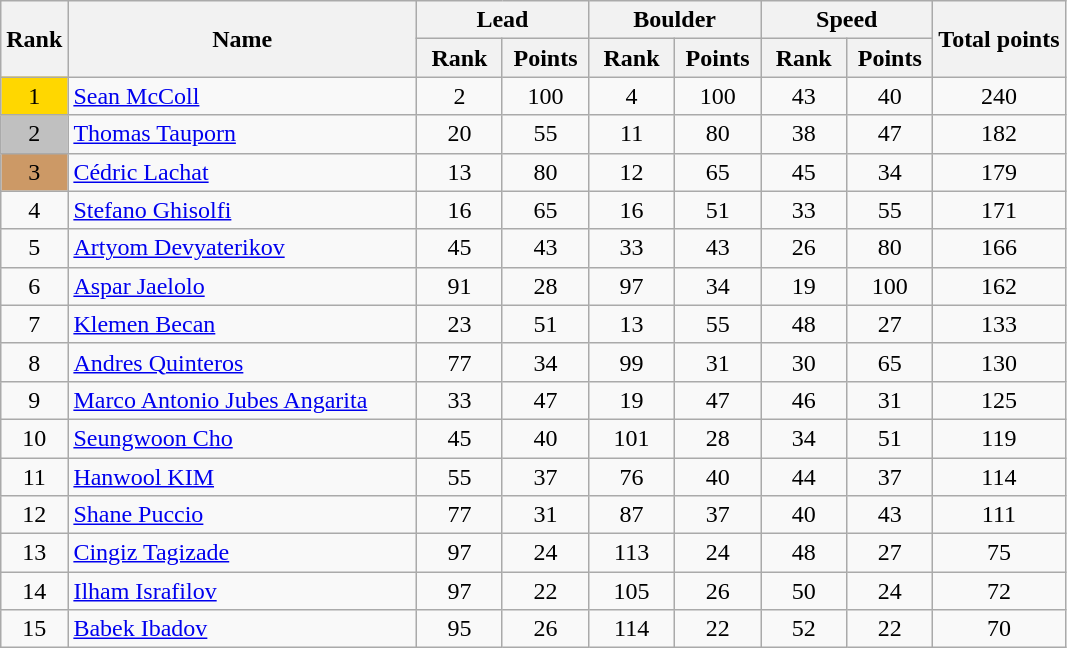<table class="wikitable sortable" style="text-align: center">
<tr>
<th rowspan="2">Rank</th>
<th rowspan="2" width="225">Name</th>
<th colspan=2>Lead</th>
<th colspan=2>Boulder</th>
<th colspan=2>Speed</th>
<th rowspan="2">Total points</th>
</tr>
<tr>
<th>Rank</th>
<th>Points</th>
<th>Rank</th>
<th>Points</th>
<th>Rank</th>
<th>Points</th>
</tr>
<tr>
<td align="center" style="background: gold">1</td>
<td align="left"> <a href='#'>Sean McColl</a></td>
<td width="50">2</td>
<td width="50">100</td>
<td width="50">4</td>
<td width="50">100</td>
<td width="50">43</td>
<td width="50">40</td>
<td>240</td>
</tr>
<tr>
<td align="center" style="background: silver">2</td>
<td align="left"> <a href='#'>Thomas Tauporn</a></td>
<td>20</td>
<td>55</td>
<td>11</td>
<td>80</td>
<td>38</td>
<td>47</td>
<td>182</td>
</tr>
<tr>
<td align="center" style="background: #cc9966">3</td>
<td align="left"> <a href='#'>Cédric Lachat</a></td>
<td>13</td>
<td>80</td>
<td>12</td>
<td>65</td>
<td>45</td>
<td>34</td>
<td>179</td>
</tr>
<tr>
<td align="center">4</td>
<td align="left"> <a href='#'>Stefano Ghisolfi</a></td>
<td>16</td>
<td>65</td>
<td>16</td>
<td>51</td>
<td>33</td>
<td>55</td>
<td>171</td>
</tr>
<tr>
<td align="center">5</td>
<td align="left"> <a href='#'>Artyom Devyaterikov</a></td>
<td>45</td>
<td>43</td>
<td>33</td>
<td>43</td>
<td>26</td>
<td>80</td>
<td>166</td>
</tr>
<tr>
<td align="center">6</td>
<td align="left"> <a href='#'>Aspar Jaelolo</a></td>
<td>91</td>
<td>28</td>
<td>97</td>
<td>34</td>
<td>19</td>
<td>100</td>
<td>162</td>
</tr>
<tr>
<td align="center">7</td>
<td align="left"> <a href='#'>Klemen Becan</a></td>
<td>23</td>
<td>51</td>
<td>13</td>
<td>55</td>
<td>48</td>
<td>27</td>
<td>133</td>
</tr>
<tr>
<td align="center">8</td>
<td align="left"> <a href='#'>Andres Quinteros</a></td>
<td>77</td>
<td>34</td>
<td>99</td>
<td>31</td>
<td>30</td>
<td>65</td>
<td>130</td>
</tr>
<tr>
<td align="center">9</td>
<td align="left"> <a href='#'>Marco Antonio Jubes Angarita</a></td>
<td>33</td>
<td>47</td>
<td>19</td>
<td>47</td>
<td>46</td>
<td>31</td>
<td>125</td>
</tr>
<tr>
<td align="center">10</td>
<td align="left"> <a href='#'>Seungwoon Cho</a></td>
<td>45</td>
<td>40</td>
<td>101</td>
<td>28</td>
<td>34</td>
<td>51</td>
<td>119</td>
</tr>
<tr>
<td align="center">11</td>
<td align="left"> <a href='#'>Hanwool KIM</a></td>
<td>55</td>
<td>37</td>
<td>76</td>
<td>40</td>
<td>44</td>
<td>37</td>
<td>114</td>
</tr>
<tr>
<td align="center">12</td>
<td align="left"> <a href='#'>Shane Puccio</a></td>
<td>77</td>
<td>31</td>
<td>87</td>
<td>37</td>
<td>40</td>
<td>43</td>
<td>111</td>
</tr>
<tr>
<td align="center">13</td>
<td align="left"> <a href='#'>Cingiz Tagizade</a></td>
<td>97</td>
<td>24</td>
<td>113</td>
<td>24</td>
<td>48</td>
<td>27</td>
<td>75</td>
</tr>
<tr>
<td align="center">14</td>
<td align="left"> <a href='#'>Ilham Israfilov</a></td>
<td>97</td>
<td>22</td>
<td>105</td>
<td>26</td>
<td>50</td>
<td>24</td>
<td>72</td>
</tr>
<tr>
<td align="center">15</td>
<td align="left"> <a href='#'>Babek Ibadov</a></td>
<td>95</td>
<td>26</td>
<td>114</td>
<td>22</td>
<td>52</td>
<td>22</td>
<td>70</td>
</tr>
</table>
